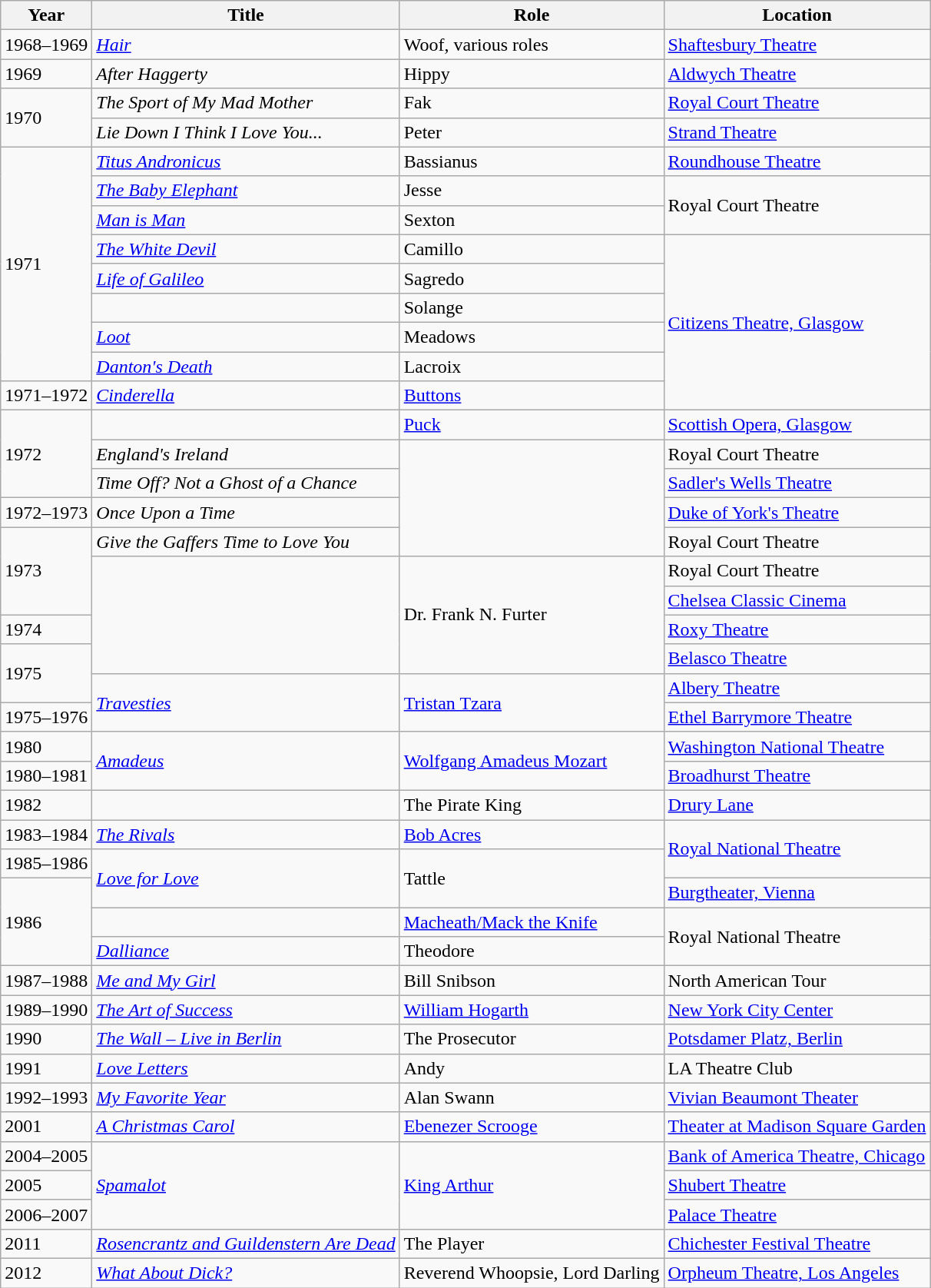<table class = "wikitable sortable">
<tr>
<th>Year</th>
<th>Title</th>
<th>Role</th>
<th>Location</th>
</tr>
<tr>
<td>1968–1969</td>
<td><em> <a href='#'>Hair</a></em></td>
<td>Woof, various roles</td>
<td><a href='#'>Shaftesbury Theatre</a></td>
</tr>
<tr>
<td>1969</td>
<td><em>After Haggerty</em></td>
<td>Hippy</td>
<td><a href='#'>Aldwych Theatre</a></td>
</tr>
<tr>
<td rowspan="2">1970</td>
<td><em>The Sport of My Mad Mother</em></td>
<td>Fak</td>
<td><a href='#'>Royal Court Theatre</a></td>
</tr>
<tr>
<td><em>Lie Down I Think I Love You...</em></td>
<td>Peter</td>
<td><a href='#'>Strand Theatre</a></td>
</tr>
<tr>
<td rowspan="8">1971</td>
<td><em><a href='#'>Titus Andronicus</a></em></td>
<td>Bassianus</td>
<td><a href='#'>Roundhouse Theatre</a></td>
</tr>
<tr>
<td><em><a href='#'>The Baby Elephant</a></em></td>
<td>Jesse</td>
<td rowspan="2">Royal Court Theatre</td>
</tr>
<tr>
<td><em><a href='#'>Man is Man</a></em></td>
<td>Sexton</td>
</tr>
<tr>
<td><em><a href='#'>The White Devil</a></em></td>
<td>Camillo</td>
<td rowspan="6"><a href='#'>Citizens Theatre, Glasgow</a></td>
</tr>
<tr>
<td><em><a href='#'>Life of Galileo</a></em></td>
<td>Sagredo</td>
</tr>
<tr>
<td><em></em></td>
<td>Solange</td>
</tr>
<tr>
<td><em><a href='#'>Loot</a></em></td>
<td>Meadows</td>
</tr>
<tr>
<td><em><a href='#'>Danton's Death</a></em></td>
<td>Lacroix</td>
</tr>
<tr>
<td>1971–1972</td>
<td><em><a href='#'>Cinderella</a></em></td>
<td><a href='#'>Buttons</a></td>
</tr>
<tr>
<td rowspan="3">1972</td>
<td><em></em></td>
<td><a href='#'>Puck</a></td>
<td><a href='#'>Scottish Opera, Glasgow</a></td>
</tr>
<tr>
<td><em>England's Ireland</em></td>
<td rowspan="4"></td>
<td>Royal Court Theatre</td>
</tr>
<tr>
<td><em>Time Off? Not a Ghost of a Chance</em></td>
<td><a href='#'>Sadler's Wells Theatre</a></td>
</tr>
<tr>
<td>1972–1973</td>
<td><em>Once Upon a Time</em></td>
<td><a href='#'>Duke of York's Theatre</a></td>
</tr>
<tr>
<td rowspan="3">1973</td>
<td><em>Give the Gaffers Time to Love You</em></td>
<td>Royal Court Theatre</td>
</tr>
<tr>
<td rowspan="4"><em></em></td>
<td rowspan="4">Dr. Frank N. Furter</td>
<td>Royal Court Theatre</td>
</tr>
<tr>
<td><a href='#'>Chelsea Classic Cinema</a></td>
</tr>
<tr>
<td>1974</td>
<td><a href='#'>Roxy Theatre</a></td>
</tr>
<tr>
<td rowspan="2">1975</td>
<td><a href='#'>Belasco Theatre</a></td>
</tr>
<tr>
<td rowspan="2"><em><a href='#'>Travesties</a></em></td>
<td rowspan="2"><a href='#'>Tristan Tzara</a></td>
<td><a href='#'>Albery Theatre</a></td>
</tr>
<tr>
<td>1975–1976</td>
<td><a href='#'>Ethel Barrymore Theatre</a></td>
</tr>
<tr>
<td>1980</td>
<td rowspan="2"><em><a href='#'>Amadeus</a></em></td>
<td rowspan="2"><a href='#'>Wolfgang Amadeus Mozart</a></td>
<td><a href='#'>Washington National Theatre</a></td>
</tr>
<tr>
<td>1980–1981</td>
<td><a href='#'>Broadhurst Theatre</a></td>
</tr>
<tr>
<td>1982</td>
<td><em></em></td>
<td>The Pirate King</td>
<td><a href='#'>Drury Lane</a></td>
</tr>
<tr>
<td>1983–1984</td>
<td><em><a href='#'>The Rivals</a></em></td>
<td><a href='#'>Bob Acres</a></td>
<td rowspan="2"><a href='#'>Royal National Theatre</a></td>
</tr>
<tr>
<td>1985–1986</td>
<td rowspan="2"><em><a href='#'>Love for Love</a></em></td>
<td rowspan="2">Tattle</td>
</tr>
<tr>
<td rowspan="3">1986</td>
<td><a href='#'>Burgtheater, Vienna</a></td>
</tr>
<tr>
<td><em></em></td>
<td><a href='#'>Macheath/Mack the Knife</a></td>
<td rowspan="2">Royal National Theatre</td>
</tr>
<tr>
<td><em><a href='#'>Dalliance</a></em></td>
<td>Theodore</td>
</tr>
<tr>
<td>1987–1988</td>
<td><em><a href='#'>Me and My Girl</a></em></td>
<td>Bill Snibson</td>
<td>North American Tour</td>
</tr>
<tr>
<td>1989–1990</td>
<td><em><a href='#'>The Art of Success</a></em></td>
<td><a href='#'>William Hogarth</a></td>
<td><a href='#'>New York City Center</a></td>
</tr>
<tr>
<td>1990</td>
<td><em><a href='#'>The Wall – Live in Berlin</a></em></td>
<td>The Prosecutor</td>
<td><a href='#'>Potsdamer Platz, Berlin</a></td>
</tr>
<tr>
<td>1991</td>
<td><em><a href='#'>Love Letters</a></em></td>
<td>Andy</td>
<td>LA Theatre Club</td>
</tr>
<tr>
<td>1992–1993</td>
<td><em><a href='#'>My Favorite Year</a></em></td>
<td>Alan Swann</td>
<td><a href='#'>Vivian Beaumont Theater</a></td>
</tr>
<tr>
<td>2001</td>
<td><em><a href='#'>A Christmas Carol</a></em></td>
<td><a href='#'>Ebenezer Scrooge</a></td>
<td><a href='#'>Theater at Madison Square Garden</a></td>
</tr>
<tr>
<td>2004–2005</td>
<td rowspan="3"><em><a href='#'>Spamalot</a></em></td>
<td rowspan="3"><a href='#'>King Arthur</a></td>
<td><a href='#'>Bank of America Theatre, Chicago</a></td>
</tr>
<tr>
<td>2005</td>
<td><a href='#'>Shubert Theatre</a></td>
</tr>
<tr>
<td>2006–2007</td>
<td><a href='#'>Palace Theatre</a></td>
</tr>
<tr>
<td>2011</td>
<td><em><a href='#'>Rosencrantz and Guildenstern Are Dead</a></em></td>
<td>The Player</td>
<td><a href='#'>Chichester Festival Theatre</a></td>
</tr>
<tr>
<td>2012</td>
<td><em><a href='#'>What About Dick?</a></em></td>
<td>Reverend Whoopsie, Lord Darling</td>
<td><a href='#'>Orpheum Theatre, Los Angeles</a></td>
</tr>
</table>
